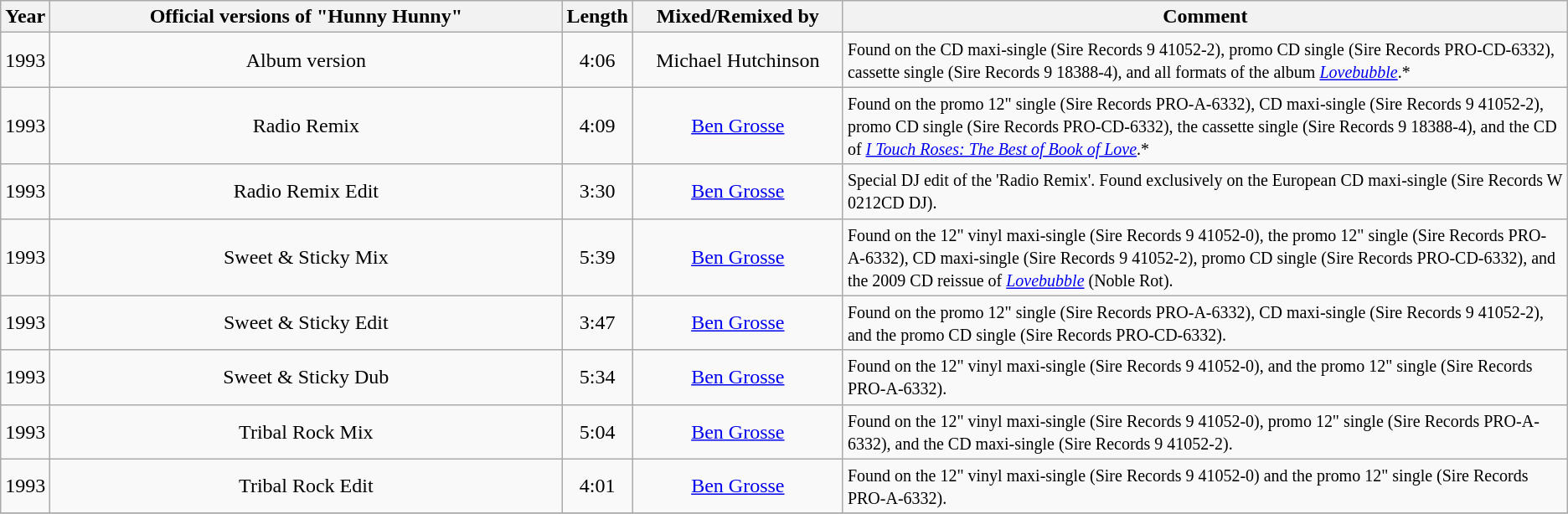<table class="wikitable">
<tr>
<th>Year</th>
<th style="width:400px;">Official versions of "Hunny Hunny"</th>
<th>Length</th>
<th style="width:160px;">Mixed/Remixed by</th>
<th>Comment</th>
</tr>
<tr>
<td align=center>1993</td>
<td align=center>Album version</td>
<td align=center>4:06</td>
<td align=center>Michael Hutchinson</td>
<td><small>Found on the CD maxi-single (Sire Records 9 41052-2), promo CD single (Sire Records PRO-CD-6332), cassette single (Sire Records 9 18388-4), and all formats of the album <em><a href='#'>Lovebubble</a></em>.*</small></td>
</tr>
<tr>
<td align=center>1993</td>
<td align=center>Radio Remix</td>
<td align=center>4:09</td>
<td align=center><a href='#'>Ben Grosse</a></td>
<td><small>Found on the promo 12" single (Sire Records PRO-A-6332), CD maxi-single (Sire Records 9 41052-2), promo CD single (Sire Records PRO-CD-6332), the cassette single (Sire Records 9 18388-4), and the CD of <em><a href='#'>I Touch Roses: The Best of Book of Love</a></em>.*</small></td>
</tr>
<tr>
<td align=center>1993</td>
<td align=center>Radio Remix Edit</td>
<td align=center>3:30</td>
<td align=center><a href='#'>Ben Grosse</a></td>
<td><small>Special DJ edit of the 'Radio Remix'. Found exclusively on the European CD maxi-single (Sire Records W 0212CD DJ).</small></td>
</tr>
<tr>
<td align=center>1993</td>
<td align=center>Sweet & Sticky Mix</td>
<td align=center>5:39</td>
<td align=center><a href='#'>Ben Grosse</a></td>
<td><small>Found on the 12" vinyl maxi-single (Sire Records 9 41052-0), the promo 12" single (Sire Records PRO-A-6332), CD maxi-single (Sire Records 9 41052-2), promo CD single (Sire Records PRO-CD-6332), and the 2009 CD reissue of <em><a href='#'>Lovebubble</a></em> (Noble Rot).</small></td>
</tr>
<tr>
<td align=center>1993</td>
<td align=center>Sweet & Sticky Edit</td>
<td align=center>3:47</td>
<td align=center><a href='#'>Ben Grosse</a></td>
<td><small>Found on the promo 12" single (Sire Records PRO-A-6332), CD maxi-single (Sire Records 9 41052-2), and the promo CD single (Sire Records PRO-CD-6332).</small></td>
</tr>
<tr>
<td align=center>1993</td>
<td align=center>Sweet & Sticky Dub</td>
<td align=center>5:34</td>
<td align=center><a href='#'>Ben Grosse</a></td>
<td><small>Found on the 12" vinyl maxi-single (Sire Records 9 41052-0), and the promo 12" single (Sire Records PRO-A-6332).</small></td>
</tr>
<tr>
<td align=center>1993</td>
<td align=center>Tribal Rock Mix</td>
<td align=center>5:04</td>
<td align=center><a href='#'>Ben Grosse</a></td>
<td><small>Found on the 12" vinyl maxi-single (Sire Records 9 41052-0), promo 12" single (Sire Records PRO-A-6332), and the CD maxi-single (Sire Records 9 41052-2).</small></td>
</tr>
<tr>
<td align=center>1993</td>
<td align=center>Tribal Rock Edit</td>
<td align=center>4:01</td>
<td align=center><a href='#'>Ben Grosse</a></td>
<td><small>Found on the 12" vinyl maxi-single (Sire Records 9 41052-0) and the promo 12" single (Sire Records PRO-A-6332).</small></td>
</tr>
<tr>
</tr>
</table>
